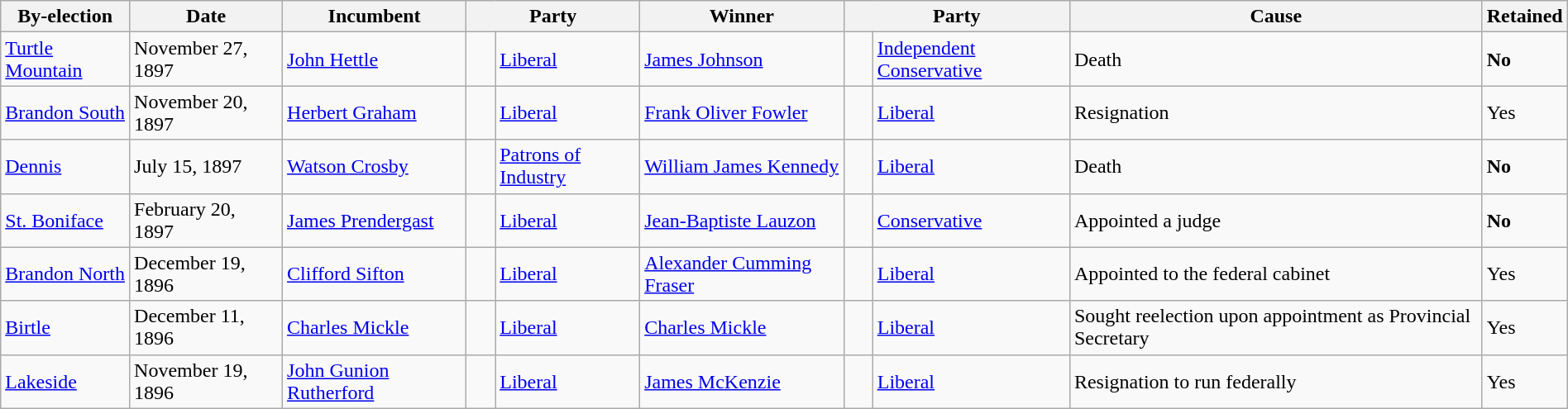<table class=wikitable style="width:100%">
<tr>
<th>By-election</th>
<th>Date</th>
<th>Incumbent</th>
<th colspan="2">Party</th>
<th>Winner</th>
<th colspan="2">Party</th>
<th>Cause</th>
<th>Retained</th>
</tr>
<tr>
<td><a href='#'>Turtle Mountain</a></td>
<td>November 27, 1897</td>
<td><a href='#'>John Hettle</a></td>
<td>    </td>
<td><a href='#'>Liberal</a></td>
<td><a href='#'>James Johnson</a></td>
<td>    </td>
<td><a href='#'>Independent Conservative</a></td>
<td>Death</td>
<td><strong>No</strong></td>
</tr>
<tr>
<td><a href='#'>Brandon South</a></td>
<td>November 20, 1897</td>
<td><a href='#'>Herbert Graham</a></td>
<td>    </td>
<td><a href='#'>Liberal</a></td>
<td><a href='#'>Frank Oliver Fowler</a></td>
<td>    </td>
<td><a href='#'>Liberal</a></td>
<td>Resignation</td>
<td>Yes</td>
</tr>
<tr>
<td><a href='#'>Dennis</a></td>
<td>July 15, 1897</td>
<td><a href='#'>Watson Crosby</a></td>
<td>    </td>
<td><a href='#'>Patrons of Industry</a></td>
<td><a href='#'>William James Kennedy</a></td>
<td>    </td>
<td><a href='#'>Liberal</a></td>
<td>Death</td>
<td><strong>No</strong></td>
</tr>
<tr>
<td><a href='#'>St. Boniface</a></td>
<td>February 20, 1897</td>
<td><a href='#'>James Prendergast</a></td>
<td>    </td>
<td><a href='#'>Liberal</a></td>
<td><a href='#'>Jean-Baptiste Lauzon</a></td>
<td>    </td>
<td><a href='#'>Conservative</a></td>
<td>Appointed a judge</td>
<td><strong>No</strong></td>
</tr>
<tr>
<td><a href='#'>Brandon North</a></td>
<td>December 19, 1896</td>
<td><a href='#'>Clifford Sifton</a></td>
<td>    </td>
<td><a href='#'>Liberal</a></td>
<td><a href='#'>Alexander Cumming Fraser</a></td>
<td>    </td>
<td><a href='#'>Liberal</a></td>
<td>Appointed to the federal cabinet</td>
<td>Yes</td>
</tr>
<tr>
<td><a href='#'>Birtle</a></td>
<td>December 11, 1896</td>
<td><a href='#'>Charles Mickle</a></td>
<td>    </td>
<td><a href='#'>Liberal</a></td>
<td><a href='#'>Charles Mickle</a></td>
<td>    </td>
<td><a href='#'>Liberal</a></td>
<td>Sought reelection upon appointment as Provincial Secretary</td>
<td>Yes</td>
</tr>
<tr>
<td><a href='#'>Lakeside</a></td>
<td>November 19, 1896</td>
<td><a href='#'>John Gunion Rutherford</a></td>
<td>    </td>
<td><a href='#'>Liberal</a></td>
<td><a href='#'>James McKenzie</a></td>
<td>    </td>
<td><a href='#'>Liberal</a></td>
<td>Resignation to run federally</td>
<td>Yes</td>
</tr>
</table>
